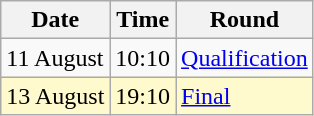<table class="wikitable">
<tr>
<th>Date</th>
<th>Time</th>
<th>Round</th>
</tr>
<tr>
<td>11 August</td>
<td>10:10</td>
<td><a href='#'>Qualification</a></td>
</tr>
<tr style=background:lemonchiffon>
<td>13 August</td>
<td>19:10</td>
<td><a href='#'>Final</a></td>
</tr>
</table>
